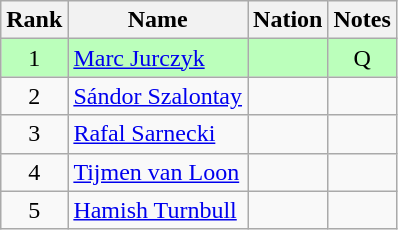<table class="wikitable sortable" style="text-align:center">
<tr>
<th>Rank</th>
<th>Name</th>
<th>Nation</th>
<th>Notes</th>
</tr>
<tr bgcolor=bbffbb>
<td>1</td>
<td align=left><a href='#'>Marc Jurczyk</a></td>
<td align=left></td>
<td>Q</td>
</tr>
<tr>
<td>2</td>
<td align=left><a href='#'>Sándor Szalontay</a></td>
<td align=left></td>
<td></td>
</tr>
<tr>
<td>3</td>
<td align=left><a href='#'>Rafal Sarnecki</a></td>
<td align=left></td>
<td></td>
</tr>
<tr>
<td>4</td>
<td align=left><a href='#'>Tijmen van Loon</a></td>
<td align=left></td>
<td></td>
</tr>
<tr>
<td>5</td>
<td align=left><a href='#'>Hamish Turnbull</a></td>
<td align=left></td>
<td></td>
</tr>
</table>
